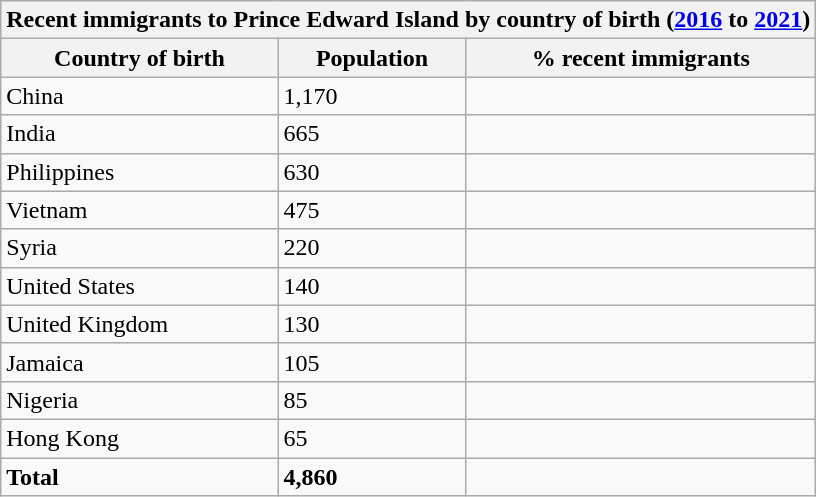<table class="wikitable">
<tr>
<th colspan="3">Recent immigrants to Prince Edward Island by country of birth (<a href='#'>2016</a> to <a href='#'>2021</a>)</th>
</tr>
<tr>
<th>Country of birth</th>
<th>Population</th>
<th>% recent immigrants</th>
</tr>
<tr>
<td>China</td>
<td>1,170</td>
<td></td>
</tr>
<tr>
<td>India</td>
<td>665</td>
<td></td>
</tr>
<tr>
<td>Philippines</td>
<td>630</td>
<td></td>
</tr>
<tr>
<td>Vietnam</td>
<td>475</td>
<td></td>
</tr>
<tr>
<td>Syria</td>
<td>220</td>
<td></td>
</tr>
<tr>
<td>United States</td>
<td>140</td>
<td></td>
</tr>
<tr>
<td>United Kingdom</td>
<td>130</td>
<td></td>
</tr>
<tr>
<td>Jamaica</td>
<td>105</td>
<td></td>
</tr>
<tr>
<td>Nigeria</td>
<td>85</td>
<td></td>
</tr>
<tr>
<td>Hong Kong</td>
<td>65</td>
<td></td>
</tr>
<tr>
<td><strong>Total</strong></td>
<td><strong>4,860</strong></td>
<td><strong></strong></td>
</tr>
</table>
